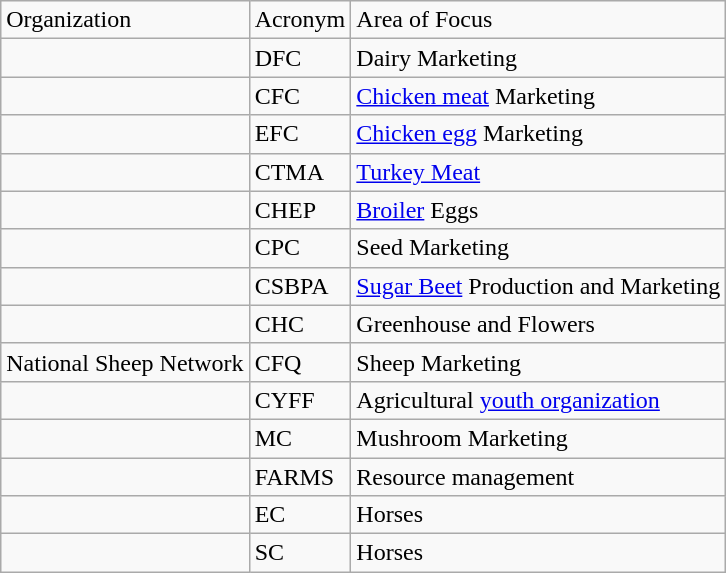<table class="wikitable" border="1">
<tr>
<td>Organization</td>
<td>Acronym</td>
<td>Area of Focus</td>
</tr>
<tr>
<td></td>
<td>DFC</td>
<td>Dairy Marketing</td>
</tr>
<tr>
<td></td>
<td>CFC</td>
<td><a href='#'>Chicken meat</a> Marketing</td>
</tr>
<tr>
<td></td>
<td>EFC</td>
<td><a href='#'>Chicken egg</a> Marketing</td>
</tr>
<tr>
<td></td>
<td>CTMA</td>
<td><a href='#'>Turkey Meat</a></td>
</tr>
<tr>
<td></td>
<td>CHEP</td>
<td><a href='#'>Broiler</a> Eggs</td>
</tr>
<tr>
<td></td>
<td>CPC</td>
<td>Seed Marketing</td>
</tr>
<tr>
<td></td>
<td>CSBPA</td>
<td><a href='#'>Sugar Beet</a> Production and Marketing</td>
</tr>
<tr>
<td></td>
<td>CHC</td>
<td>Greenhouse and Flowers</td>
</tr>
<tr>
<td>National Sheep Network</td>
<td>CFQ</td>
<td>Sheep Marketing</td>
</tr>
<tr>
<td></td>
<td>CYFF</td>
<td>Agricultural <a href='#'>youth organization</a></td>
</tr>
<tr>
<td></td>
<td>MC</td>
<td>Mushroom Marketing</td>
</tr>
<tr>
<td></td>
<td>FARMS</td>
<td>Resource management</td>
</tr>
<tr>
<td></td>
<td>EC</td>
<td>Horses</td>
</tr>
<tr>
<td></td>
<td>SC</td>
<td>Horses</td>
</tr>
</table>
